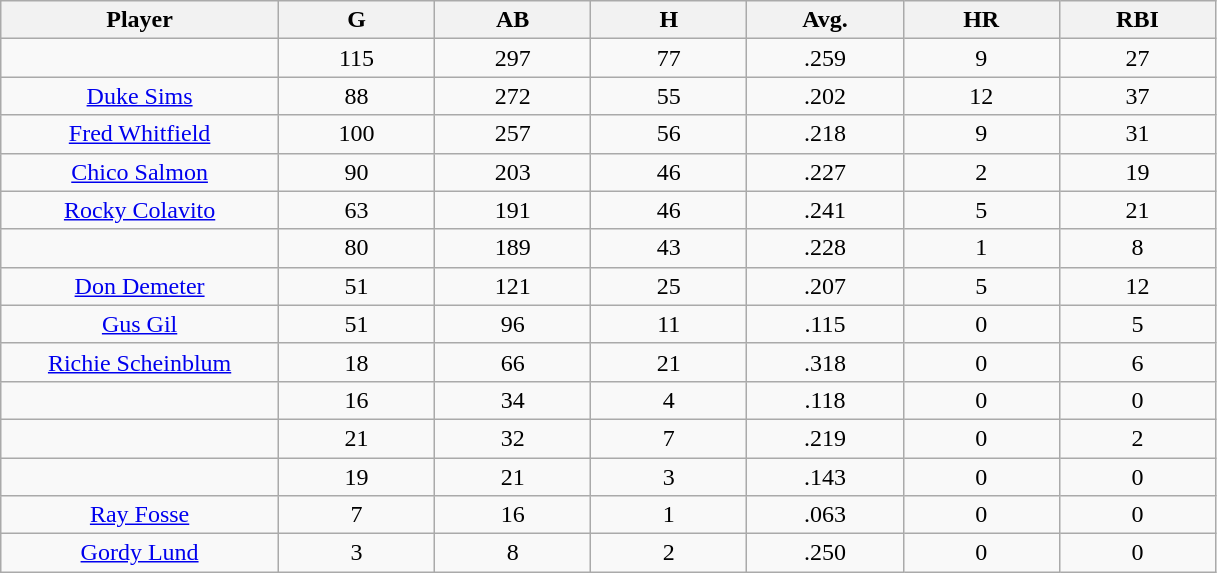<table class="wikitable sortable">
<tr>
<th bgcolor="#DDDDFF" width="16%">Player</th>
<th bgcolor="#DDDDFF" width="9%">G</th>
<th bgcolor="#DDDDFF" width="9%">AB</th>
<th bgcolor="#DDDDFF" width="9%">H</th>
<th bgcolor="#DDDDFF" width="9%">Avg.</th>
<th bgcolor="#DDDDFF" width="9%">HR</th>
<th bgcolor="#DDDDFF" width="9%">RBI</th>
</tr>
<tr align="center">
<td></td>
<td>115</td>
<td>297</td>
<td>77</td>
<td>.259</td>
<td>9</td>
<td>27</td>
</tr>
<tr align="center">
<td><a href='#'>Duke Sims</a></td>
<td>88</td>
<td>272</td>
<td>55</td>
<td>.202</td>
<td>12</td>
<td>37</td>
</tr>
<tr align="center">
<td><a href='#'>Fred Whitfield</a></td>
<td>100</td>
<td>257</td>
<td>56</td>
<td>.218</td>
<td>9</td>
<td>31</td>
</tr>
<tr align="center">
<td><a href='#'>Chico Salmon</a></td>
<td>90</td>
<td>203</td>
<td>46</td>
<td>.227</td>
<td>2</td>
<td>19</td>
</tr>
<tr align="center">
<td><a href='#'>Rocky Colavito</a></td>
<td>63</td>
<td>191</td>
<td>46</td>
<td>.241</td>
<td>5</td>
<td>21</td>
</tr>
<tr align="center">
<td></td>
<td>80</td>
<td>189</td>
<td>43</td>
<td>.228</td>
<td>1</td>
<td>8</td>
</tr>
<tr align="center">
<td><a href='#'>Don Demeter</a></td>
<td>51</td>
<td>121</td>
<td>25</td>
<td>.207</td>
<td>5</td>
<td>12</td>
</tr>
<tr align="center">
<td><a href='#'>Gus Gil</a></td>
<td>51</td>
<td>96</td>
<td>11</td>
<td>.115</td>
<td>0</td>
<td>5</td>
</tr>
<tr align="center">
<td><a href='#'>Richie Scheinblum</a></td>
<td>18</td>
<td>66</td>
<td>21</td>
<td>.318</td>
<td>0</td>
<td>6</td>
</tr>
<tr align="center">
<td></td>
<td>16</td>
<td>34</td>
<td>4</td>
<td>.118</td>
<td>0</td>
<td>0</td>
</tr>
<tr align="center">
<td></td>
<td>21</td>
<td>32</td>
<td>7</td>
<td>.219</td>
<td>0</td>
<td>2</td>
</tr>
<tr align="center">
<td></td>
<td>19</td>
<td>21</td>
<td>3</td>
<td>.143</td>
<td>0</td>
<td>0</td>
</tr>
<tr align="center">
<td><a href='#'>Ray Fosse</a></td>
<td>7</td>
<td>16</td>
<td>1</td>
<td>.063</td>
<td>0</td>
<td>0</td>
</tr>
<tr align="center">
<td><a href='#'>Gordy Lund</a></td>
<td>3</td>
<td>8</td>
<td>2</td>
<td>.250</td>
<td>0</td>
<td>0</td>
</tr>
</table>
